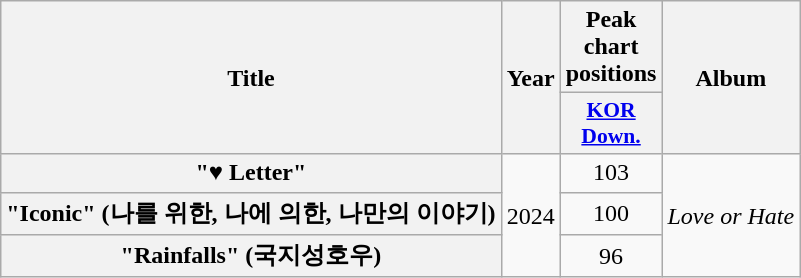<table class="wikitable plainrowheaders" style="text-align:center">
<tr>
<th scope="col" rowspan="2">Title</th>
<th scope="col" rowspan="2">Year</th>
<th scope="col">Peak chart positions</th>
<th scope="col" rowspan="2">Album</th>
</tr>
<tr>
<th scope="col" style="font-size:90%; width:2.5em"><a href='#'>KOR Down.</a><br></th>
</tr>
<tr>
<th scope="row">"♥ Letter"</th>
<td rowspan="3">2024</td>
<td>103</td>
<td rowspan="3"><em>Love or Hate</em></td>
</tr>
<tr>
<th scope="row">"Iconic" (나를 위한, 나에 의한, 나만의 이야기)</th>
<td>100</td>
</tr>
<tr>
<th scope="row">"Rainfalls" (국지성호우)</th>
<td>96</td>
</tr>
</table>
